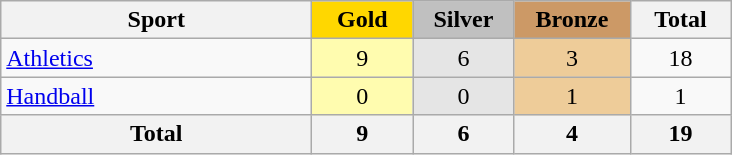<table class="wikitable sortable" style="text-align:center;">
<tr>
<th width=200>Sport</th>
<td bgcolor=gold width=60><strong>Gold</strong></td>
<td bgcolor=silver width=60><strong>Silver</strong></td>
<td bgcolor=#cc9966 width=70><strong>Bronze</strong></td>
<th width=60>Total</th>
</tr>
<tr>
<td align=left><a href='#'>Athletics</a></td>
<td bgcolor=#fffcaf>9</td>
<td bgcolor=#e5e5e5>6</td>
<td bgcolor=#eecc99>3</td>
<td>18</td>
</tr>
<tr>
<td align=left><a href='#'>Handball</a></td>
<td bgcolor=#fffcaf>0</td>
<td bgcolor=#e5e5e5>0</td>
<td bgcolor=#eecc99>1</td>
<td>1</td>
</tr>
<tr>
<th>Total</th>
<th>9</th>
<th>6</th>
<th>4</th>
<th>19</th>
</tr>
</table>
